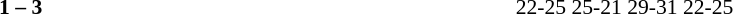<table width=100% cellspacing=1>
<tr>
<th width=20%></th>
<th width=12%></th>
<th width=20%></th>
<th width=33%></th>
<td></td>
</tr>
<tr style=font-size:90%>
<td align=right></td>
<td align=center><strong>1 – 3</strong></td>
<td><strong></strong></td>
<td>22-25 25-21 29-31 22-25</td>
</tr>
</table>
